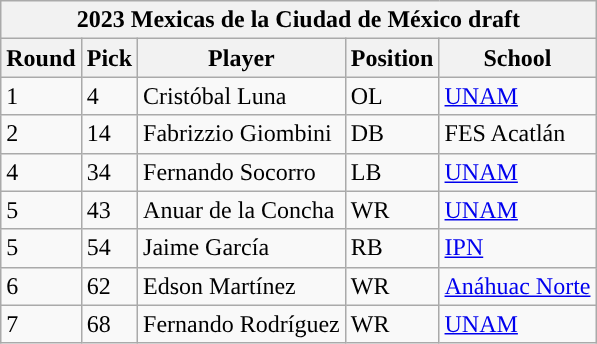<table class="wikitable" style="text-align:left">
<tr>
<th colspan=5>2023 Mexicas de la Ciudad de México draft</th>
</tr>
<tr>
<th>Round</th>
<th>Pick</th>
<th>Player</th>
<th>Position</th>
<th>School</th>
</tr>
<tr>
<td>1</td>
<td>4</td>
<td>Cristóbal Luna</td>
<td>OL</td>
<td><a href='#'>UNAM</a></td>
</tr>
<tr>
<td>2</td>
<td>14</td>
<td>Fabrizzio Giombini</td>
<td>DB</td>
<td>FES Acatlán</td>
</tr>
<tr>
<td>4</td>
<td>34</td>
<td>Fernando Socorro</td>
<td>LB</td>
<td><a href='#'>UNAM</a></td>
</tr>
<tr>
<td>5</td>
<td>43</td>
<td>Anuar de la Concha</td>
<td>WR</td>
<td><a href='#'>UNAM</a></td>
</tr>
<tr>
<td>5</td>
<td>54</td>
<td>Jaime García</td>
<td>RB</td>
<td><a href='#'>IPN</a></td>
</tr>
<tr>
<td>6</td>
<td>62</td>
<td>Edson Martínez</td>
<td>WR</td>
<td><a href='#'>Anáhuac Norte</a></td>
</tr>
<tr>
<td>7</td>
<td>68</td>
<td>Fernando Rodríguez</td>
<td>WR</td>
<td><a href='#'>UNAM</a></td>
</tr>
</table>
